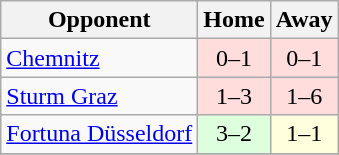<table class="wikitable">
<tr>
<th>Opponent</th>
<th>Home</th>
<th>Away</th>
</tr>
<tr>
<td align=left> <a href='#'>Chemnitz</a></td>
<td bgcolor="#ffdddd" style="text-align:center;">0–1</td>
<td bgcolor="#ffdddd" style="text-align:center;">0–1</td>
</tr>
<tr>
<td align=left> <a href='#'>Sturm Graz</a></td>
<td bgcolor="#ffdddd" style="text-align:center;">1–3</td>
<td bgcolor="#ffdddd" style="text-align:center;">1–6</td>
</tr>
<tr>
<td align=left> <a href='#'>Fortuna Düsseldorf</a></td>
<td bgcolor="#ddffdd" style="text-align:center;">3–2</td>
<td bgcolor="#ffffdd" style="text-align:center;">1–1</td>
</tr>
<tr>
</tr>
</table>
